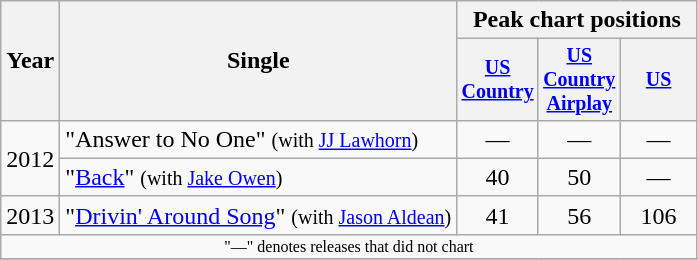<table class="wikitable" style="text-align:center;">
<tr>
<th rowspan="2">Year</th>
<th rowspan="2">Single</th>
<th colspan="3">Peak chart positions</th>
</tr>
<tr style="font-size:smaller;">
<th width="45"><a href='#'>US Country</a></th>
<th width="45"><a href='#'>US Country Airplay</a></th>
<th width="45"><a href='#'>US</a></th>
</tr>
<tr>
<td rowspan="2">2012</td>
<td align="left">"Answer to No One" <small>(with <a href='#'>JJ Lawhorn</a>)</small></td>
<td>—</td>
<td>—</td>
<td>—</td>
</tr>
<tr>
<td align="left">"<a href='#'>Back</a>" <small>(with <a href='#'>Jake Owen</a>)</small></td>
<td>40</td>
<td>50</td>
<td>—</td>
</tr>
<tr>
<td>2013</td>
<td align="left">"<a href='#'>Drivin' Around Song</a>" <small>(with <a href='#'>Jason Aldean</a>)</small></td>
<td>41</td>
<td>56</td>
<td>106</td>
</tr>
<tr>
<td colspan="5" style="font-size:8pt">"—" denotes releases that did not chart</td>
</tr>
<tr>
</tr>
</table>
